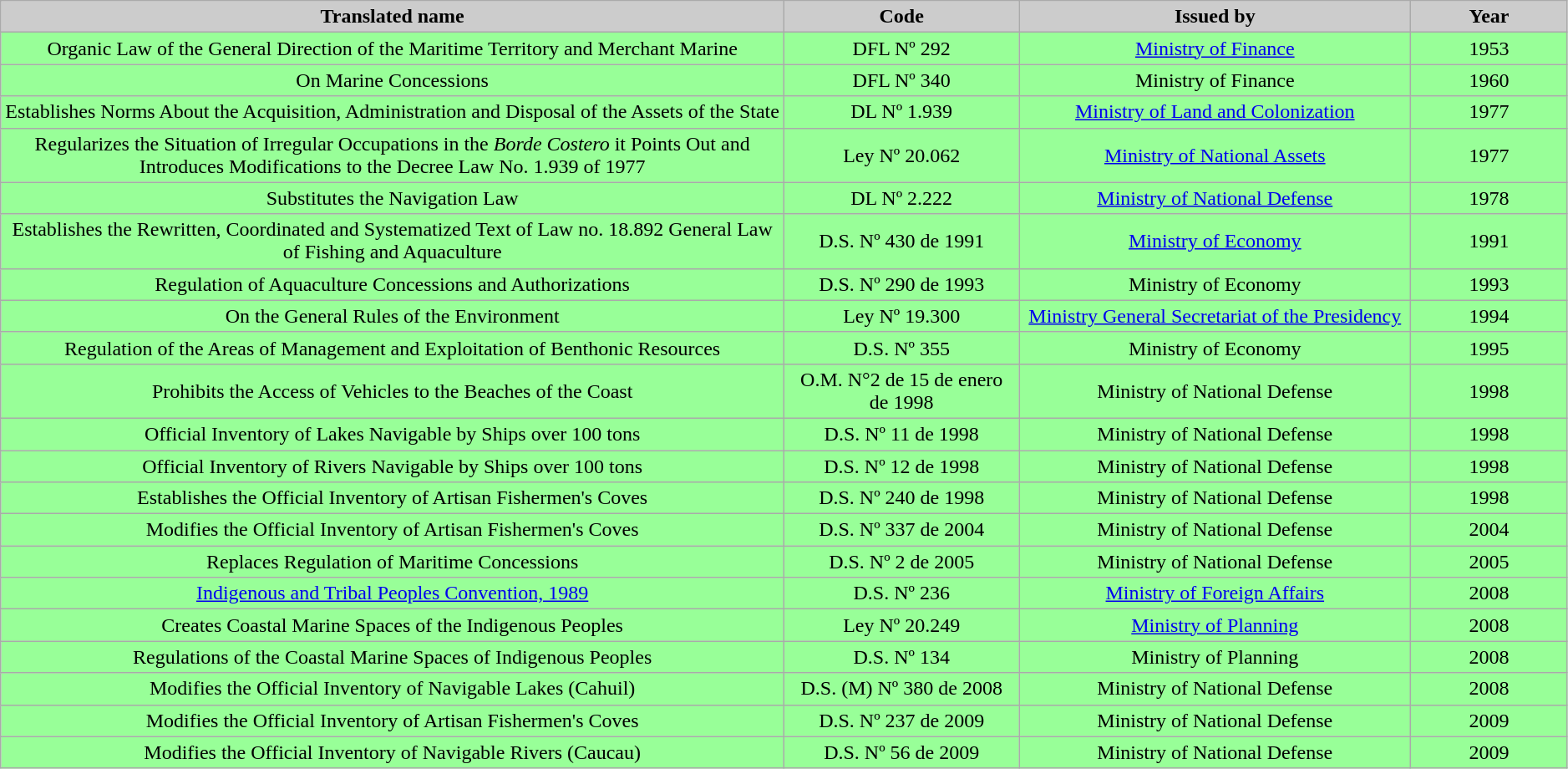<table class="wikitable sortable" width="99%" style="text-align:center;">
<tr>
<th style="background:#CCCCCC;" width="50%">Translated name</th>
<th style="background:#CCCCCC;" width="15%">Code</th>
<th style="background:#CCCCCC;" width="25%">Issued by</th>
<th style="background:#CCCCCC;" width="10%">Year</th>
</tr>
<tr bgcolor=#98ff98>
<td>Organic Law of the General Direction of the Maritime Territory and Merchant Marine</td>
<td>DFL Nº 292</td>
<td><a href='#'>Ministry of Finance</a></td>
<td>1953</td>
</tr>
<tr bgcolor=#98ff98>
<td>On Marine Concessions</td>
<td>DFL Nº 340</td>
<td>Ministry of Finance</td>
<td>1960</td>
</tr>
<tr bgcolor=#98ff98>
<td>Establishes Norms About the Acquisition, Administration and Disposal of the Assets of the State</td>
<td>DL Nº 1.939</td>
<td><a href='#'>Ministry of Land and Colonization</a></td>
<td>1977</td>
</tr>
<tr bgcolor=#98ff98>
<td>Regularizes the Situation of Irregular Occupations in the <em>Borde Costero</em> it Points Out and Introduces Modifications to the Decree Law No. 1.939 of 1977</td>
<td>Ley Nº 20.062</td>
<td><a href='#'>Ministry of National Assets</a></td>
<td>1977</td>
</tr>
<tr bgcolor=#98ff98>
<td>Substitutes the Navigation Law</td>
<td>DL Nº 2.222</td>
<td><a href='#'>Ministry of National Defense</a></td>
<td>1978</td>
</tr>
<tr bgcolor=#98ff98>
<td>Establishes the Rewritten, Coordinated and Systematized Text of Law no. 18.892 General Law of Fishing and Aquaculture</td>
<td>D.S. Nº 430 de 1991</td>
<td><a href='#'>Ministry of Economy</a></td>
<td>1991</td>
</tr>
<tr bgcolor=#98ff98>
<td>Regulation of Aquaculture Concessions and Authorizations</td>
<td>D.S. Nº 290 de 1993</td>
<td>Ministry of Economy</td>
<td>1993</td>
</tr>
<tr bgcolor=#98ff98>
<td>On the General Rules of the Environment</td>
<td>Ley Nº 19.300</td>
<td><a href='#'>Ministry General Secretariat of the Presidency</a></td>
<td>1994</td>
</tr>
<tr bgcolor=#98ff98>
<td>Regulation of the Areas of Management and Exploitation of Benthonic Resources</td>
<td>D.S. Nº 355</td>
<td>Ministry of Economy</td>
<td>1995</td>
</tr>
<tr bgcolor=#98ff98>
<td>Prohibits the Access of Vehicles to the Beaches of the Coast</td>
<td>O.M. N°2 de 15 de enero de 1998</td>
<td>Ministry of National Defense</td>
<td>1998</td>
</tr>
<tr bgcolor=#98ff98>
<td>Official Inventory of Lakes Navigable by Ships over 100 tons</td>
<td>D.S. Nº 11 de 1998</td>
<td>Ministry of National Defense</td>
<td>1998</td>
</tr>
<tr bgcolor=#98ff98>
<td>Official Inventory of Rivers Navigable by Ships over 100 tons</td>
<td>D.S. Nº 12 de 1998</td>
<td>Ministry of National Defense</td>
<td>1998</td>
</tr>
<tr bgcolor=#98ff98>
<td>Establishes the Official Inventory of Artisan Fishermen's Coves</td>
<td>D.S. Nº 240 de 1998</td>
<td>Ministry of National Defense</td>
<td>1998</td>
</tr>
<tr bgcolor=#98ff98>
<td>Modifies the Official Inventory of Artisan Fishermen's Coves</td>
<td>D.S. Nº 337 de 2004</td>
<td>Ministry of National Defense</td>
<td>2004</td>
</tr>
<tr bgcolor=#98ff98>
<td>Replaces Regulation of Maritime Concessions</td>
<td>D.S. Nº 2 de 2005</td>
<td>Ministry of National Defense</td>
<td>2005</td>
</tr>
<tr bgcolor=#98ff98>
<td><a href='#'>Indigenous and Tribal Peoples Convention, 1989</a></td>
<td>D.S. Nº 236</td>
<td><a href='#'>Ministry of Foreign Affairs</a></td>
<td>2008</td>
</tr>
<tr bgcolor=#98ff98>
<td>Creates Coastal Marine Spaces of the Indigenous Peoples</td>
<td>Ley Nº 20.249</td>
<td><a href='#'>Ministry of Planning</a></td>
<td>2008</td>
</tr>
<tr bgcolor=#98ff98>
<td>Regulations of the Coastal Marine Spaces of Indigenous Peoples</td>
<td>D.S. Nº 134</td>
<td>Ministry of Planning</td>
<td>2008</td>
</tr>
<tr bgcolor=#98ff98>
<td>Modifies the Official Inventory of Navigable Lakes (Cahuil)</td>
<td>D.S. (M) Nº 380 de 2008</td>
<td>Ministry of National Defense</td>
<td>2008</td>
</tr>
<tr bgcolor=#98ff98>
<td>Modifies the Official Inventory of Artisan Fishermen's Coves</td>
<td>D.S. Nº 237 de 2009</td>
<td>Ministry of National Defense</td>
<td>2009</td>
</tr>
<tr bgcolor=#98ff98>
<td>Modifies the Official Inventory of Navigable Rivers (Caucau)</td>
<td>D.S. Nº 56 de 2009</td>
<td>Ministry of National Defense</td>
<td>2009</td>
</tr>
</table>
